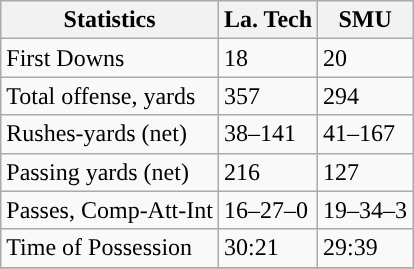<table class="wikitable">
<tr>
<th>Statistics</th>
<th>La. Tech</th>
<th>SMU</th>
</tr>
<tr>
<td>First Downs</td>
<td>18</td>
<td>20</td>
</tr>
<tr>
<td>Total offense, yards</td>
<td>357</td>
<td>294</td>
</tr>
<tr>
<td>Rushes-yards (net)</td>
<td>38–141</td>
<td>41–167</td>
</tr>
<tr>
<td>Passing yards (net)</td>
<td>216</td>
<td>127</td>
</tr>
<tr>
<td>Passes, Comp-Att-Int</td>
<td>16–27–0</td>
<td>19–34–3</td>
</tr>
<tr>
<td>Time of Possession</td>
<td>30:21</td>
<td>29:39</td>
</tr>
<tr>
</tr>
</table>
